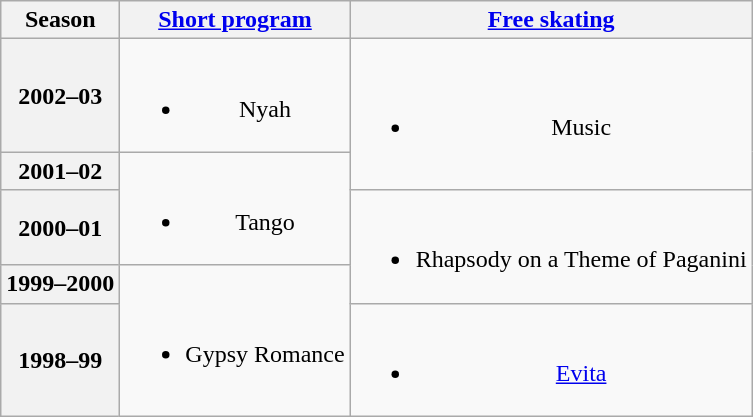<table class=wikitable style=text-align:center>
<tr>
<th>Season</th>
<th><a href='#'>Short program</a></th>
<th><a href='#'>Free skating</a></th>
</tr>
<tr>
<th>2002–03 <br> </th>
<td><br><ul><li>Nyah <br></li></ul></td>
<td rowspan=2><br><ul><li>Music <br></li></ul></td>
</tr>
<tr>
<th>2001–02 <br> </th>
<td rowspan=2><br><ul><li>Tango <br></li></ul></td>
</tr>
<tr>
<th>2000–01 <br> </th>
<td rowspan=2><br><ul><li>Rhapsody on a Theme of Paganini <br></li></ul></td>
</tr>
<tr>
<th>1999–2000 <br> </th>
<td rowspan=2><br><ul><li>Gypsy Romance</li></ul></td>
</tr>
<tr>
<th>1998–99 <br> </th>
<td><br><ul><li><a href='#'>Evita</a> <br></li></ul></td>
</tr>
</table>
